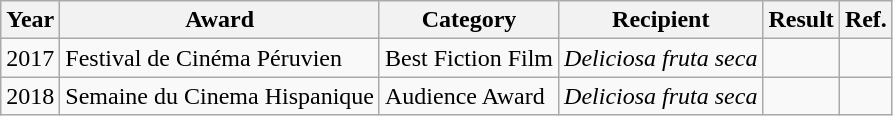<table class="wikitable">
<tr>
<th>Year</th>
<th>Award</th>
<th>Category</th>
<th>Recipient</th>
<th>Result</th>
<th>Ref.</th>
</tr>
<tr>
<td>2017</td>
<td>Festival de Cinéma Péruvien</td>
<td>Best Fiction Film</td>
<td><em>Deliciosa fruta seca</em></td>
<td></td>
<td></td>
</tr>
<tr>
<td>2018</td>
<td>Semaine du Cinema Hispanique</td>
<td>Audience Award</td>
<td><em>Deliciosa fruta seca</em></td>
<td></td>
<td></td>
</tr>
</table>
